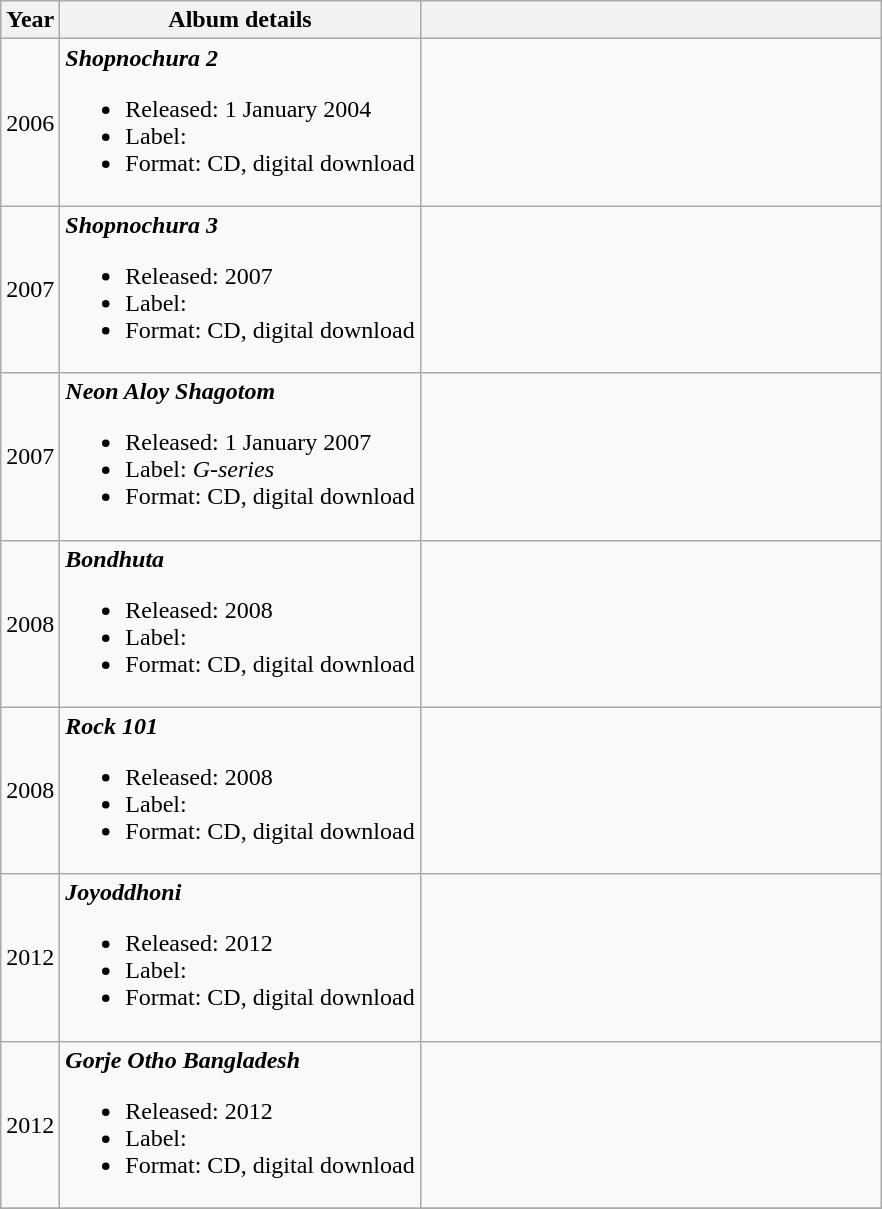<table class="wikitable" style="text-align:center;">
<tr>
<th>Year</th>
<th>Album details</th>
<th class="unsortable" style="width: 300px;"></th>
</tr>
<tr>
<td>2006</td>
<td style="text-align:left;"><strong><em>Shopnochura 2</em></strong><br><ul><li>Released: 1 January 2004</li><li>Label:</li><li>Format: CD, digital download</li></ul></td>
<td></td>
</tr>
<tr>
<td>2007</td>
<td style="text-align:left;"><strong><em>Shopnochura 3</em></strong><br><ul><li>Released: 2007</li><li>Label:</li><li>Format: CD, digital download</li></ul></td>
<td></td>
</tr>
<tr>
<td>2007</td>
<td style="text-align:left;"><strong><em>Neon Aloy Shagotom</em></strong><br><ul><li>Released: 1 January 2007</li><li>Label: <em>G-series</em></li><li>Format: CD, digital download</li></ul></td>
<td></td>
</tr>
<tr>
<td>2008</td>
<td style="text-align:left;"><strong><em>Bondhuta</em></strong><br><ul><li>Released: 2008</li><li>Label:</li><li>Format: CD, digital download</li></ul></td>
<td></td>
</tr>
<tr>
<td>2008</td>
<td style="text-align:left;"><strong><em>Rock 101</em></strong><br><ul><li>Released: 2008</li><li>Label:</li><li>Format: CD, digital download</li></ul></td>
<td></td>
</tr>
<tr>
<td>2012</td>
<td style="text-align:left;"><strong><em>Joyoddhoni</em></strong><br><ul><li>Released: 2012</li><li>Label:</li><li>Format: CD, digital download</li></ul></td>
<td></td>
</tr>
<tr>
<td>2012</td>
<td style="text-align:left;"><strong><em>Gorje Otho Bangladesh</em></strong><br><ul><li>Released: 2012</li><li>Label:</li><li>Format: CD, digital download</li></ul></td>
<td></td>
</tr>
<tr>
</tr>
</table>
